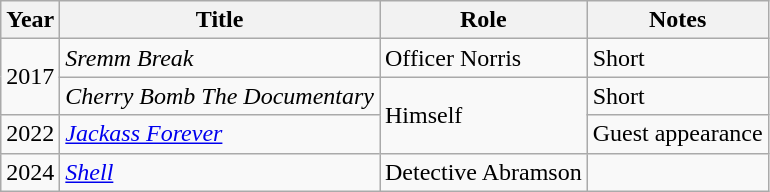<table class="wikitable">
<tr>
<th>Year</th>
<th>Title</th>
<th>Role</th>
<th>Notes</th>
</tr>
<tr>
<td rowspan="2">2017</td>
<td><em>Sremm Break</em></td>
<td>Officer Norris</td>
<td>Short</td>
</tr>
<tr>
<td><em>Cherry Bomb The Documentary</em></td>
<td rowspan="2">Himself</td>
<td>Short</td>
</tr>
<tr>
<td>2022</td>
<td><em><a href='#'>Jackass Forever</a></em></td>
<td>Guest appearance</td>
</tr>
<tr>
<td>2024</td>
<td><em><a href='#'>Shell</a></em></td>
<td>Detective Abramson</td>
<td></td>
</tr>
</table>
